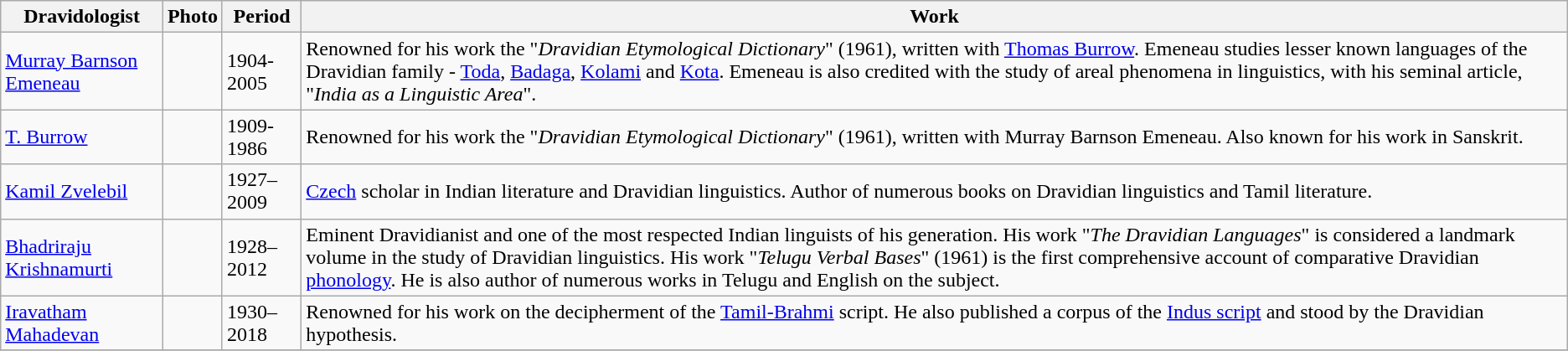<table class="wikitable sortable">
<tr>
<th>Dravidologist</th>
<th>Photo</th>
<th>Period</th>
<th>Work</th>
</tr>
<tr>
<td><a href='#'>Murray Barnson Emeneau</a></td>
<td></td>
<td>1904-2005</td>
<td>Renowned for his work the "<em>Dravidian Etymological Dictionary</em>" (1961), written with <a href='#'>Thomas Burrow</a>. Emeneau studies  lesser known languages of the Dravidian family - <a href='#'>Toda</a>, <a href='#'>Badaga</a>, <a href='#'>Kolami</a> and <a href='#'>Kota</a>.  Emeneau is also credited with the study of areal phenomena in linguistics, with his seminal article, "<em>India as a Linguistic Area</em>".</td>
</tr>
<tr>
<td><a href='#'>T. Burrow</a></td>
<td></td>
<td>1909-1986</td>
<td>Renowned for his work the "<em>Dravidian Etymological Dictionary</em>" (1961), written with Murray Barnson Emeneau. Also known for his work in Sanskrit.</td>
</tr>
<tr>
<td><a href='#'>Kamil Zvelebil</a></td>
<td></td>
<td>1927–2009</td>
<td><a href='#'>Czech</a> scholar in Indian literature and Dravidian linguistics. Author of numerous books on Dravidian linguistics and Tamil literature.</td>
</tr>
<tr>
<td><a href='#'>Bhadriraju Krishnamurti</a></td>
<td></td>
<td>1928–2012</td>
<td>Eminent Dravidianist and one of the most respected Indian linguists of his generation. His work "<em>The Dravidian Languages</em>" is considered a landmark volume in the study of Dravidian linguistics. His work "<em>Telugu Verbal Bases</em>" (1961) is the first comprehensive account of comparative Dravidian <a href='#'>phonology</a>. He is also author of numerous works in Telugu and English on the subject.</td>
</tr>
<tr>
<td><a href='#'>Iravatham Mahadevan</a></td>
<td></td>
<td>1930–2018</td>
<td>Renowned for his work on the decipherment of the <a href='#'>Tamil-Brahmi</a> script. He also published a corpus of the <a href='#'>Indus script</a> and stood by the Dravidian hypothesis.</td>
</tr>
<tr>
</tr>
</table>
